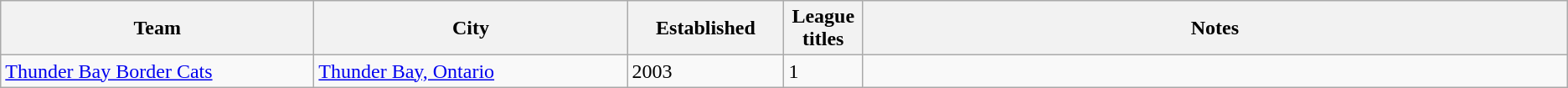<table class="wikitable">
<tr>
<th width="20%">Team</th>
<th width="20%">City</th>
<th width="10%">Established</th>
<th width="5%">League titles</th>
<th width="45%">Notes</th>
</tr>
<tr>
<td><a href='#'>Thunder Bay Border Cats</a></td>
<td><a href='#'>Thunder Bay, Ontario</a></td>
<td>2003</td>
<td>1</td>
<td></td>
</tr>
</table>
